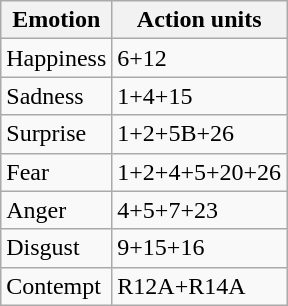<table class="wikitable sortable">
<tr>
<th>Emotion</th>
<th>Action units</th>
</tr>
<tr>
<td>Happiness</td>
<td>6+12</td>
</tr>
<tr>
<td>Sadness</td>
<td>1+4+15</td>
</tr>
<tr>
<td>Surprise</td>
<td>1+2+5B+26</td>
</tr>
<tr>
<td>Fear</td>
<td>1+2+4+5+20+26</td>
</tr>
<tr>
<td>Anger</td>
<td>4+5+7+23</td>
</tr>
<tr>
<td>Disgust</td>
<td>9+15+16</td>
</tr>
<tr>
<td>Contempt</td>
<td>R12A+R14A</td>
</tr>
</table>
